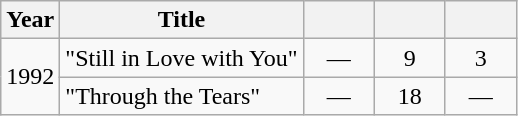<table class="wikitable">
<tr>
<th>Year</th>
<th>Title</th>
<th width="40"></th>
<th width="40"></th>
<th width="40"></th>
</tr>
<tr>
<td rowspan="2">1992</td>
<td>"Still in Love with You"</td>
<td align="center">—</td>
<td align="center">9</td>
<td align="center">3</td>
</tr>
<tr>
<td>"Through the Tears"</td>
<td align="center">—</td>
<td align="center">18</td>
<td align="center">—</td>
</tr>
</table>
